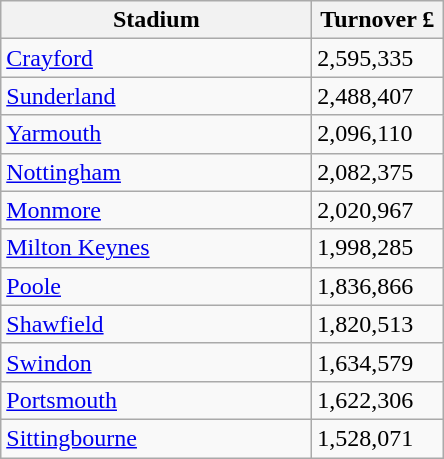<table class="wikitable">
<tr>
<th width=200>Stadium</th>
<th width=80>Turnover £</th>
</tr>
<tr>
<td><a href='#'>Crayford</a></td>
<td>2,595,335</td>
</tr>
<tr>
<td><a href='#'>Sunderland</a></td>
<td>2,488,407</td>
</tr>
<tr>
<td><a href='#'>Yarmouth</a></td>
<td>2,096,110</td>
</tr>
<tr>
<td><a href='#'>Nottingham</a></td>
<td>2,082,375</td>
</tr>
<tr>
<td><a href='#'>Monmore</a></td>
<td>2,020,967</td>
</tr>
<tr>
<td><a href='#'>Milton Keynes</a></td>
<td>1,998,285</td>
</tr>
<tr>
<td><a href='#'>Poole</a></td>
<td>1,836,866</td>
</tr>
<tr>
<td><a href='#'>Shawfield</a></td>
<td>1,820,513</td>
</tr>
<tr>
<td><a href='#'>Swindon</a></td>
<td>1,634,579</td>
</tr>
<tr>
<td><a href='#'>Portsmouth</a></td>
<td>1,622,306</td>
</tr>
<tr>
<td><a href='#'>Sittingbourne</a></td>
<td>1,528,071</td>
</tr>
</table>
